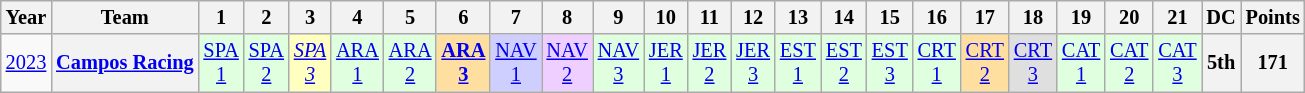<table class="wikitable" style="text-align:center; font-size:85%">
<tr>
<th>Year</th>
<th>Team</th>
<th>1</th>
<th>2</th>
<th>3</th>
<th>4</th>
<th>5</th>
<th>6</th>
<th>7</th>
<th>8</th>
<th>9</th>
<th>10</th>
<th>11</th>
<th>12</th>
<th>13</th>
<th>14</th>
<th>15</th>
<th>16</th>
<th>17</th>
<th>18</th>
<th>19</th>
<th>20</th>
<th>21</th>
<th>DC</th>
<th>Points</th>
</tr>
<tr>
<td><a href='#'>2023</a></td>
<th nowrap><a href='#'>Campos Racing</a></th>
<td style="background:#DFFFDF;"><a href='#'>SPA<br>1</a><br></td>
<td style="background:#DFFFDF;"><a href='#'>SPA<br>2</a><br></td>
<td style="background:#FFFFBF;"><em><a href='#'>SPA<br>3</a></em><br></td>
<td style="background:#DFFFDF;"><a href='#'>ARA<br>1</a><br></td>
<td style="background:#DFFFDF;"><a href='#'>ARA<br>2</a><br></td>
<td style="background:#FFDF9F;"><strong><a href='#'>ARA<br>3</a></strong><br></td>
<td style="background:#CFCFFF;"><a href='#'>NAV<br>1</a><br></td>
<td style="background:#EFCFFF;"><a href='#'>NAV<br>2</a><br></td>
<td style="background:#DFFFDF;"><a href='#'>NAV<br>3</a><br></td>
<td style="background:#DFFFDF;"><a href='#'>JER<br>1</a><br></td>
<td style="background:#DFFFDF;"><a href='#'>JER<br>2</a><br></td>
<td style="background:#DFFFDF;"><a href='#'>JER<br>3</a><br></td>
<td style="background:#DFFFDF;"><a href='#'>EST<br>1</a><br></td>
<td style="background:#DFFFDF;"><a href='#'>EST<br>2</a><br></td>
<td style="background:#DFFFDF;"><a href='#'>EST<br>3</a><em><br></td>
<td style="background:#DFFFDF;"><a href='#'>CRT<br>1</a><br></td>
<td style="background:#FFDF9F;"><a href='#'>CRT<br>2</a><br></td>
<td style="background:#DFDFDF;"><a href='#'>CRT<br>3</a><br></td>
<td style="background:#DFFFDF;"><a href='#'>CAT<br>1</a><br></td>
<td style="background:#DFFFDF;"><a href='#'>CAT<br>2</a><br></td>
<td style="background:#DFFFDF;"><a href='#'>CAT<br>3</a><br></td>
<th style="background:#;">5th</th>
<th style="background:#;">171</th>
</tr>
</table>
